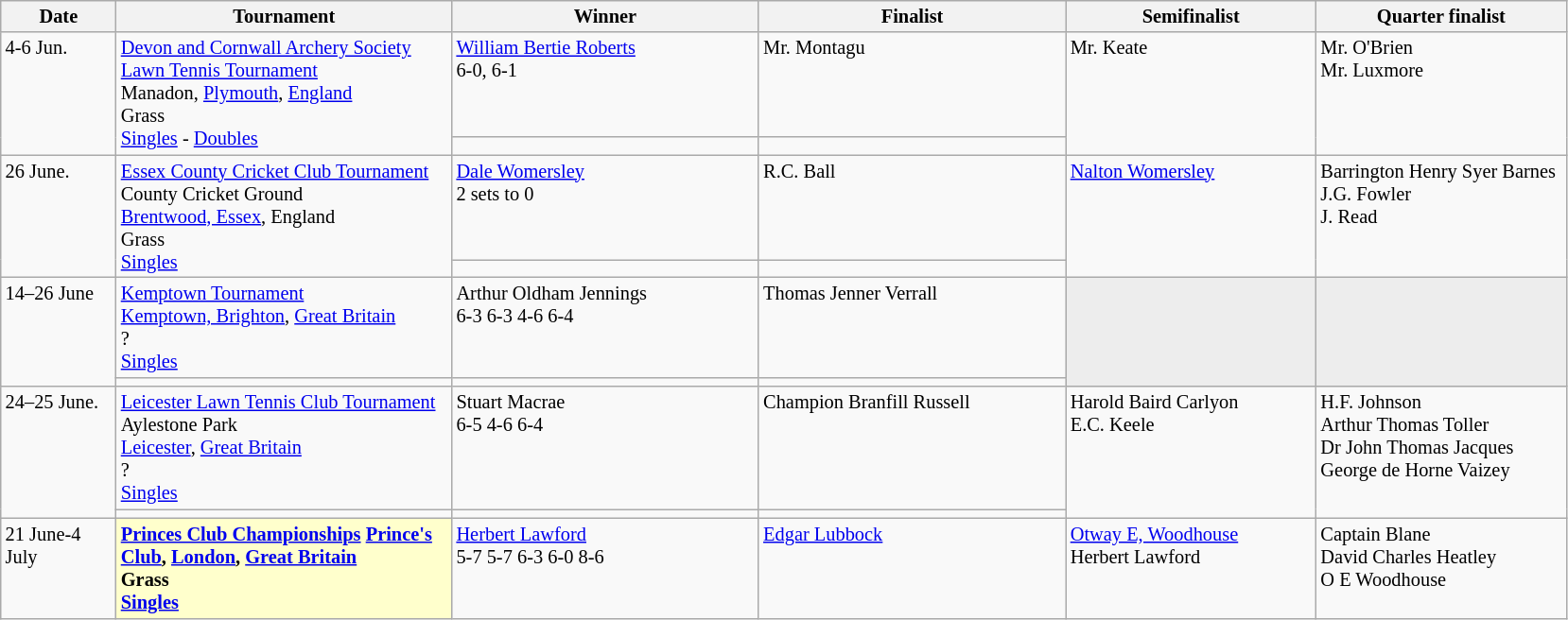<table class="wikitable" style="font-size:85%;">
<tr>
<th width="75">Date</th>
<th width="230">Tournament</th>
<th width="210">Winner</th>
<th width="210">Finalist</th>
<th width="170">Semifinalist</th>
<th width="170">Quarter finalist</th>
</tr>
<tr valign=top>
<td rowspan=2>4-6 Jun.</td>
<td rowspan=2><a href='#'>Devon and Cornwall Archery Society Lawn Tennis Tournament</a><br>Manadon, <a href='#'>Plymouth</a>, <a href='#'>England</a><br>Grass <br><a href='#'>Singles</a> - <a href='#'>Doubles</a></td>
<td> <a href='#'>William Bertie Roberts</a><br>6-0, 6-1</td>
<td> Mr. Montagu</td>
<td rowspan=2> Mr. Keate</td>
<td rowspan=2> Mr. O'Brien<br> Mr. Luxmore</td>
</tr>
<tr valign=top>
<td></td>
<td></td>
</tr>
<tr valign=top>
<td rowspan=2>26 June.</td>
<td rowspan=2><a href='#'>Essex County Cricket Club Tournament</a><br> County Cricket Ground<br> <a href='#'>Brentwood, Essex</a>, England<br>Grass<br><a href='#'>Singles</a></td>
<td> <a href='#'>Dale Womersley</a><br>2 sets to 0</td>
<td> R.C. Ball</td>
<td rowspan=2> <a href='#'>Nalton Womersley</a></td>
<td rowspan=2> Barrington Henry Syer Barnes<br> J.G. Fowler <br> J. Read</td>
</tr>
<tr valign=top>
<td></td>
<td></td>
</tr>
<tr valign=top>
<td rowspan=2>14–26 June</td>
<td><a href='#'>Kemptown Tournament</a><br><a href='#'>Kemptown, Brighton</a>, <a href='#'>Great Britain</a><br>? <br><a href='#'>Singles</a></td>
<td> Arthur Oldham Jennings<br>6-3 6-3 4-6 6-4</td>
<td>  Thomas Jenner Verrall</td>
<td style="background:#ededed;" rowspan=2></td>
<td style="background:#ededed;" rowspan=2></td>
</tr>
<tr valign=top>
<td></td>
<td></td>
</tr>
<tr valign=top>
<td rowspan=2>24–25 June.</td>
<td><a href='#'>Leicester Lawn Tennis Club Tournament</a> <br> Aylestone Park<br> <a href='#'>Leicester</a>, <a href='#'>Great Britain</a><br>? <br><a href='#'>Singles</a></td>
<td> Stuart Macrae <br>6-5 4-6 6-4</td>
<td> Champion Branfill Russell</td>
<td rowspan=2> Harold Baird Carlyon <br> E.C. Keele</td>
<td rowspan=2> H.F. Johnson<br> Arthur Thomas Toller<br> Dr John Thomas Jacques<br> George de Horne Vaizey</td>
</tr>
<tr valign=top>
<td></td>
<td></td>
</tr>
<tr valign=top>
<td rowspan=2>21 June-4 July</td>
<td style="background:#ffc;" rowspan=2><strong><a href='#'>Princes Club Championships</a> <a href='#'>Prince's Club</a>, <a href='#'>London</a>, <a href='#'>Great Britain</a><br>Grass <br><a href='#'>Singles</a></strong></td>
<td> <a href='#'>Herbert Lawford</a><br>5-7 5-7 6-3 6-0 8-6</td>
<td> <a href='#'>Edgar Lubbock</a></td>
<td rowspan=2> <a href='#'>Otway E, Woodhouse</a><br>  Herbert Lawford</td>
<td rowspan=2> Captain Blane<br> David Charles Heatley<br> O E Woodhouse</td>
</tr>
</table>
